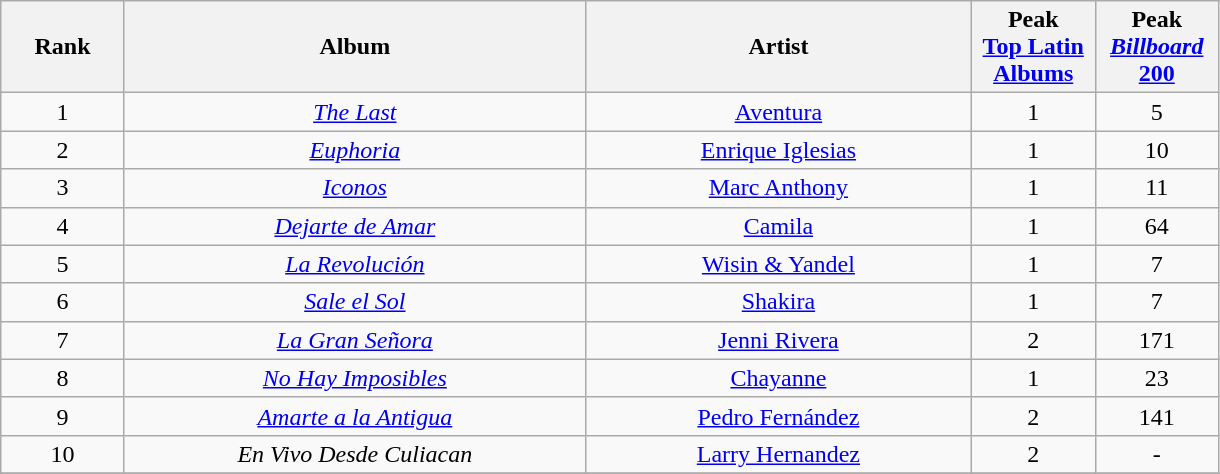<table class="wikitable sortable" border="1" style="text-align: center">
<tr>
<th width="75" class="sortable"><strong>Rank</strong></th>
<th width="300" class="sortable"><strong>Album</strong></th>
<th width="250" class="sortable"><strong>Artist</strong></th>
<th width="75" class="sortable"><strong>Peak <br><a href='#'>Top Latin Albums</a></strong></th>
<th width="75" class="sortable"><strong>Peak <a href='#'><em>Billboard</em> 200</a></strong></th>
</tr>
<tr>
<td>1</td>
<td><em><a href='#'>The Last</a></em></td>
<td><a href='#'>Aventura</a></td>
<td>1</td>
<td>5</td>
</tr>
<tr>
<td>2</td>
<td><em><a href='#'>Euphoria</a></em></td>
<td><a href='#'>Enrique Iglesias</a></td>
<td>1</td>
<td>10</td>
</tr>
<tr>
<td>3</td>
<td><em><a href='#'>Iconos</a></em></td>
<td><a href='#'>Marc Anthony</a></td>
<td>1</td>
<td>11</td>
</tr>
<tr>
<td>4</td>
<td><em><a href='#'>Dejarte de Amar</a></em></td>
<td><a href='#'>Camila</a></td>
<td>1</td>
<td>64</td>
</tr>
<tr>
<td>5</td>
<td><em><a href='#'>La Revolución</a></em></td>
<td><a href='#'>Wisin & Yandel</a></td>
<td>1</td>
<td>7</td>
</tr>
<tr>
<td>6</td>
<td><em><a href='#'>Sale el Sol</a></em></td>
<td><a href='#'>Shakira</a></td>
<td>1</td>
<td>7</td>
</tr>
<tr>
<td>7</td>
<td><em><a href='#'>La Gran Señora</a></em></td>
<td><a href='#'>Jenni Rivera</a></td>
<td>2</td>
<td>171</td>
</tr>
<tr>
<td>8</td>
<td><em><a href='#'>No Hay Imposibles</a></em></td>
<td><a href='#'>Chayanne</a></td>
<td>1</td>
<td>23</td>
</tr>
<tr>
<td>9</td>
<td><em><a href='#'>Amarte a la Antigua</a></em></td>
<td><a href='#'>Pedro Fernández</a></td>
<td>2</td>
<td>141</td>
</tr>
<tr>
<td>10</td>
<td><em>En Vivo Desde Culiacan</em></td>
<td><a href='#'>Larry Hernandez</a></td>
<td>2</td>
<td>-</td>
</tr>
<tr>
</tr>
</table>
